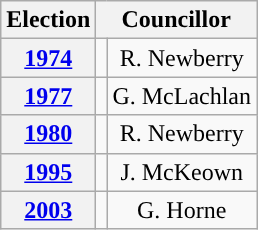<table class="wikitable" style="text-align:center">
<tr>
<th>Election</th>
<th colspan=2>Councillor</th>
</tr>
<tr>
<th><a href='#'>1974</a></th>
<td style="background-color: "></td>
<td>R. Newberry</td>
</tr>
<tr>
<th><a href='#'>1977</a></th>
<td style="background-color: "></td>
<td>G. McLachlan</td>
</tr>
<tr>
<th><a href='#'>1980</a></th>
<td style="background-color: "></td>
<td>R. Newberry</td>
</tr>
<tr>
<th><a href='#'>1995</a></th>
<td style="background-color: "></td>
<td>J. McKeown</td>
</tr>
<tr>
<th><a href='#'>2003</a></th>
<td style="background-color: "></td>
<td>G. Horne</td>
</tr>
</table>
